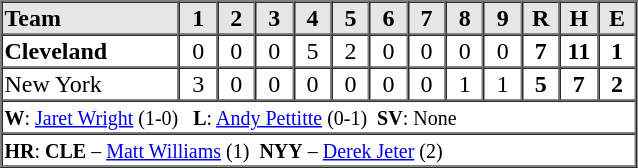<table border=1 cellspacing=0 width=425 style="margin-left:3em;">
<tr style="text-align:center; background-color:#e6e6e6;">
<th align=left width=28%>Team</th>
<th width=6%>1</th>
<th width=6%>2</th>
<th width=6%>3</th>
<th width=6%>4</th>
<th width=6%>5</th>
<th width=6%>6</th>
<th width=6%>7</th>
<th width=6%>8</th>
<th width=6%>9</th>
<th width=6%>R</th>
<th width=6%>H</th>
<th width=6%>E</th>
</tr>
<tr style="text-align:center;">
<td align=left><strong>Cleveland</strong></td>
<td>0</td>
<td>0</td>
<td>0</td>
<td>5</td>
<td>2</td>
<td>0</td>
<td>0</td>
<td>0</td>
<td>0</td>
<td><strong>7</strong></td>
<td><strong>11</strong></td>
<td><strong>1</strong></td>
</tr>
<tr style="text-align:center;">
<td align=left>New York</td>
<td>3</td>
<td>0</td>
<td>0</td>
<td>0</td>
<td>0</td>
<td>0</td>
<td>0</td>
<td>1</td>
<td>1</td>
<td><strong>5</strong></td>
<td><strong>7</strong></td>
<td><strong>2</strong></td>
</tr>
<tr style="text-align:left;">
<td colspan=13><small><strong>W</strong>: <a href='#'>Jaret Wright</a> (1-0)   <strong>L</strong>: <a href='#'>Andy Pettitte</a> (0-1)  <strong>SV</strong>: None</small></td>
</tr>
<tr style="text-align:left;">
<td colspan=13><small><strong>HR</strong>: <strong>CLE</strong> – <a href='#'>Matt Williams</a> (1)  <strong>NYY</strong> – <a href='#'>Derek Jeter</a> (2)</small></td>
</tr>
</table>
